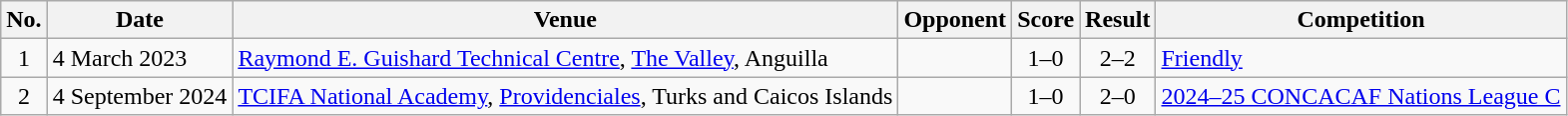<table class="wikitable sortable">
<tr>
<th scope="col">No.</th>
<th scope="col">Date</th>
<th scope="col">Venue</th>
<th scope="col">Opponent</th>
<th scope="col">Score</th>
<th scope="col">Result</th>
<th scope="col">Competition</th>
</tr>
<tr>
<td align="center">1</td>
<td>4 March 2023</td>
<td><a href='#'>Raymond E. Guishard Technical Centre</a>, <a href='#'>The Valley</a>, Anguilla</td>
<td></td>
<td align="center">1–0</td>
<td style="text-align:center">2–2</td>
<td><a href='#'>Friendly</a></td>
</tr>
<tr>
<td align="center">2</td>
<td>4 September 2024</td>
<td><a href='#'>TCIFA National Academy</a>, <a href='#'>Providenciales</a>, Turks and Caicos Islands</td>
<td></td>
<td align="center">1–0</td>
<td style="text-align:center">2–0</td>
<td><a href='#'>2024–25 CONCACAF Nations League C</a></td>
</tr>
</table>
